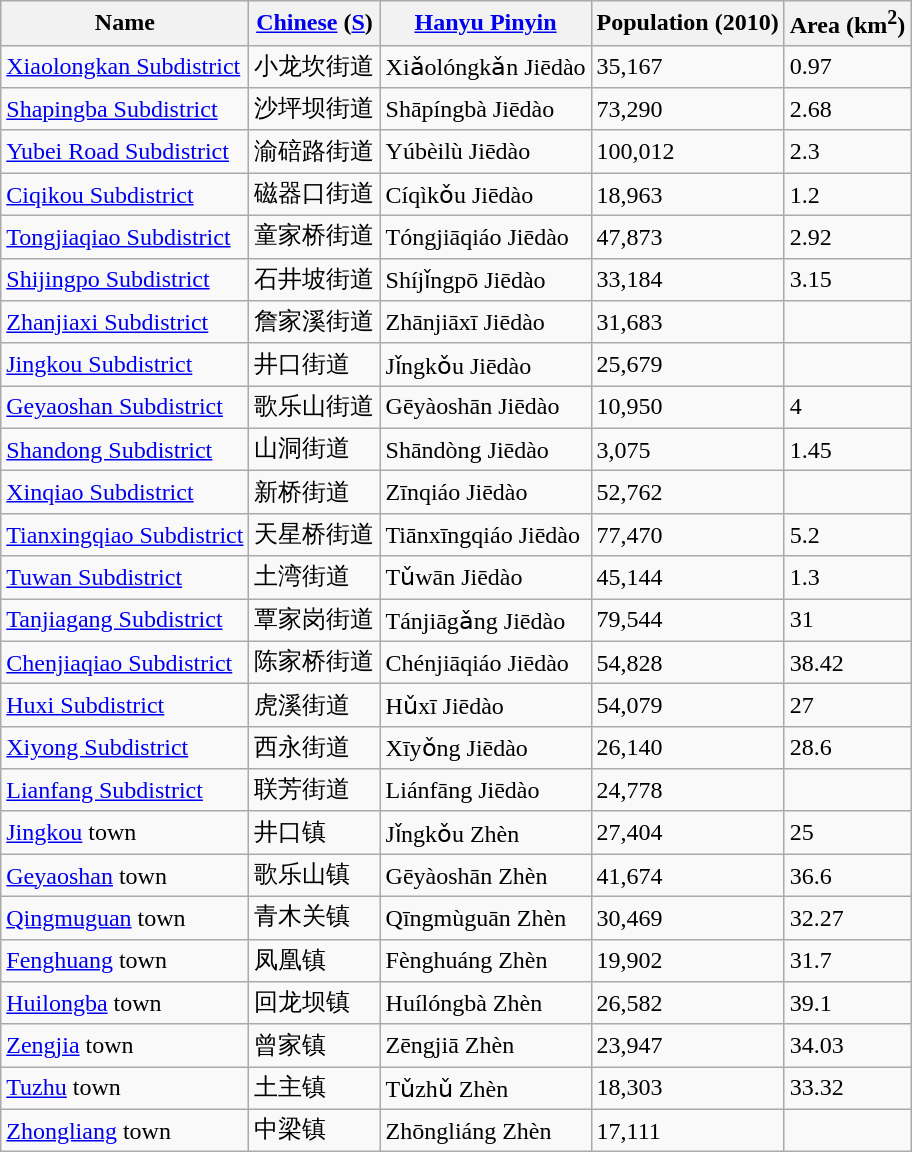<table class="wikitable">
<tr>
<th>Name</th>
<th><a href='#'>Chinese</a> (<a href='#'>S</a>)</th>
<th><a href='#'>Hanyu Pinyin</a></th>
<th>Population (2010)</th>
<th>Area (km<sup>2</sup>)</th>
</tr>
<tr>
<td><a href='#'>Xiaolongkan Subdistrict</a></td>
<td>小龙坎街道</td>
<td>Xiǎolóngkǎn Jiēdào</td>
<td>35,167</td>
<td>0.97</td>
</tr>
<tr>
<td><a href='#'>Shapingba Subdistrict</a></td>
<td>沙坪坝街道</td>
<td>Shāpíngbà Jiēdào</td>
<td>73,290</td>
<td>2.68</td>
</tr>
<tr>
<td><a href='#'>Yubei Road Subdistrict</a></td>
<td>渝碚路街道</td>
<td>Yúbèilù Jiēdào</td>
<td>100,012</td>
<td>2.3</td>
</tr>
<tr>
<td><a href='#'>Ciqikou Subdistrict</a></td>
<td>磁器口街道</td>
<td>Cíqìkǒu Jiēdào</td>
<td>18,963</td>
<td>1.2</td>
</tr>
<tr>
<td><a href='#'>Tongjiaqiao Subdistrict</a></td>
<td>童家桥街道</td>
<td>Tóngjiāqiáo Jiēdào</td>
<td>47,873</td>
<td>2.92</td>
</tr>
<tr>
<td><a href='#'>Shijingpo Subdistrict</a></td>
<td>石井坡街道</td>
<td>Shíjǐngpō Jiēdào</td>
<td>33,184</td>
<td>3.15</td>
</tr>
<tr>
<td><a href='#'>Zhanjiaxi Subdistrict</a></td>
<td>詹家溪街道</td>
<td>Zhānjiāxī Jiēdào</td>
<td>31,683</td>
<td></td>
</tr>
<tr>
<td><a href='#'>Jingkou Subdistrict</a></td>
<td>井口街道</td>
<td>Jǐngkǒu Jiēdào</td>
<td>25,679</td>
<td></td>
</tr>
<tr>
<td><a href='#'>Geyaoshan Subdistrict</a></td>
<td>歌乐山街道</td>
<td>Gēyàoshān Jiēdào</td>
<td>10,950</td>
<td>4</td>
</tr>
<tr>
<td><a href='#'>Shandong Subdistrict</a></td>
<td>山洞街道</td>
<td>Shāndòng Jiēdào</td>
<td>3,075</td>
<td>1.45</td>
</tr>
<tr>
<td><a href='#'>Xinqiao Subdistrict</a></td>
<td>新桥街道</td>
<td>Zīnqiáo Jiēdào</td>
<td>52,762</td>
<td></td>
</tr>
<tr>
<td><a href='#'>Tianxingqiao Subdistrict</a></td>
<td>天星桥街道</td>
<td>Tiānxīngqiáo Jiēdào</td>
<td>77,470</td>
<td>5.2</td>
</tr>
<tr>
<td><a href='#'>Tuwan Subdistrict</a></td>
<td>土湾街道</td>
<td>Tǔwān Jiēdào</td>
<td>45,144</td>
<td>1.3</td>
</tr>
<tr>
<td><a href='#'>Tanjiagang Subdistrict</a></td>
<td>覃家岗街道</td>
<td>Tánjiāgǎng Jiēdào</td>
<td>79,544</td>
<td>31</td>
</tr>
<tr>
<td><a href='#'>Chenjiaqiao Subdistrict</a></td>
<td>陈家桥街道</td>
<td>Chénjiāqiáo Jiēdào</td>
<td>54,828</td>
<td>38.42</td>
</tr>
<tr>
<td><a href='#'>Huxi Subdistrict</a></td>
<td>虎溪街道</td>
<td>Hǔxī Jiēdào</td>
<td>54,079</td>
<td>27</td>
</tr>
<tr>
<td><a href='#'>Xiyong Subdistrict</a></td>
<td>西永街道</td>
<td>Xīyǒng Jiēdào</td>
<td>26,140</td>
<td>28.6</td>
</tr>
<tr>
<td><a href='#'>Lianfang Subdistrict</a></td>
<td>联芳街道</td>
<td>Liánfāng Jiēdào</td>
<td>24,778</td>
<td></td>
</tr>
<tr>
<td><a href='#'>Jingkou</a> town</td>
<td>井口镇</td>
<td>Jǐngkǒu Zhèn</td>
<td>27,404</td>
<td>25</td>
</tr>
<tr>
<td><a href='#'>Geyaoshan</a> town</td>
<td>歌乐山镇</td>
<td>Gēyàoshān Zhèn</td>
<td>41,674</td>
<td>36.6</td>
</tr>
<tr>
<td><a href='#'>Qingmuguan</a> town</td>
<td>青木关镇</td>
<td>Qīngmùguān Zhèn</td>
<td>30,469</td>
<td>32.27</td>
</tr>
<tr>
<td><a href='#'>Fenghuang</a> town</td>
<td>凤凰镇</td>
<td>Fènghuáng Zhèn</td>
<td>19,902</td>
<td>31.7</td>
</tr>
<tr>
<td><a href='#'>Huilongba</a> town</td>
<td>回龙坝镇</td>
<td>Huílóngbà Zhèn</td>
<td>26,582</td>
<td>39.1</td>
</tr>
<tr>
<td><a href='#'>Zengjia</a> town</td>
<td>曾家镇</td>
<td>Zēngjiā Zhèn</td>
<td>23,947</td>
<td>34.03</td>
</tr>
<tr>
<td><a href='#'>Tuzhu</a> town</td>
<td>土主镇</td>
<td>Tǔzhǔ Zhèn</td>
<td>18,303</td>
<td>33.32</td>
</tr>
<tr>
<td><a href='#'>Zhongliang</a> town</td>
<td>中梁镇</td>
<td>Zhōngliáng Zhèn</td>
<td>17,111</td>
<td></td>
</tr>
</table>
